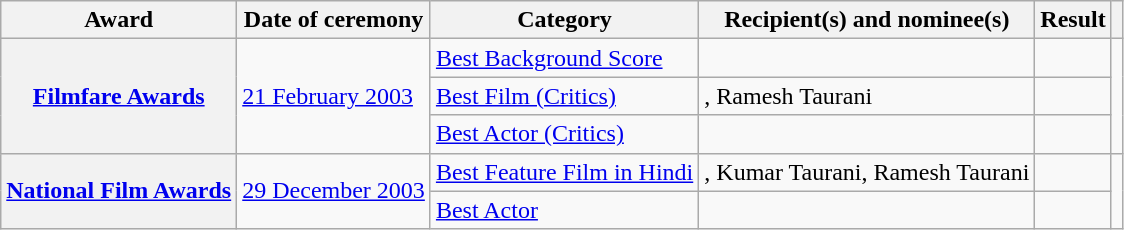<table class="wikitable plainrowheaders sortable">
<tr>
<th scope="col">Award</th>
<th scope="col">Date of ceremony</th>
<th scope="col">Category</th>
<th scope="col">Recipient(s) and nominee(s)</th>
<th scope="col">Result</th>
<th scope="col" class="unsortable"></th>
</tr>
<tr>
<th scope="row" rowspan="3"><a href='#'>Filmfare Awards</a></th>
<td rowspan="3"><a href='#'>21 February 2003</a></td>
<td><a href='#'>Best Background Score</a></td>
<td></td>
<td></td>
<td style="text-align:center;" rowspan="3"><br></td>
</tr>
<tr>
<td><a href='#'>Best Film (Critics)</a></td>
<td>, Ramesh Taurani</td>
<td></td>
</tr>
<tr>
<td><a href='#'>Best Actor (Critics)</a></td>
<td></td>
<td></td>
</tr>
<tr>
<th scope="row" rowspan="2"><a href='#'>National Film Awards</a></th>
<td rowspan="2"><a href='#'>29 December 2003</a></td>
<td><a href='#'>Best Feature Film in Hindi</a></td>
<td>, Kumar Taurani, Ramesh Taurani</td>
<td></td>
<td style="text-align:center;" rowspan="2"></td>
</tr>
<tr>
<td><a href='#'>Best Actor</a></td>
<td></td>
<td></td>
</tr>
</table>
